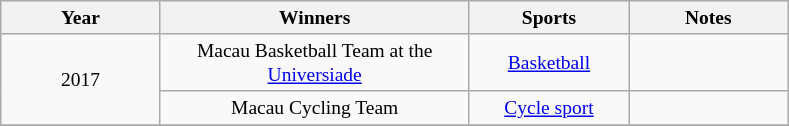<table class="wikitable" style="text-align: center;font-size:small;">
<tr>
<th width="100">Year</th>
<th width="200">Winners</th>
<th width="100">Sports</th>
<th width="100">Notes</th>
</tr>
<tr>
<td rowspan="2">2017</td>
<td>Macau Basketball Team at the <a href='#'>Universiade</a></td>
<td><a href='#'>Basketball</a></td>
<td></td>
</tr>
<tr>
<td>Macau Cycling Team</td>
<td><a href='#'>Cycle sport</a></td>
<td></td>
</tr>
<tr>
</tr>
</table>
